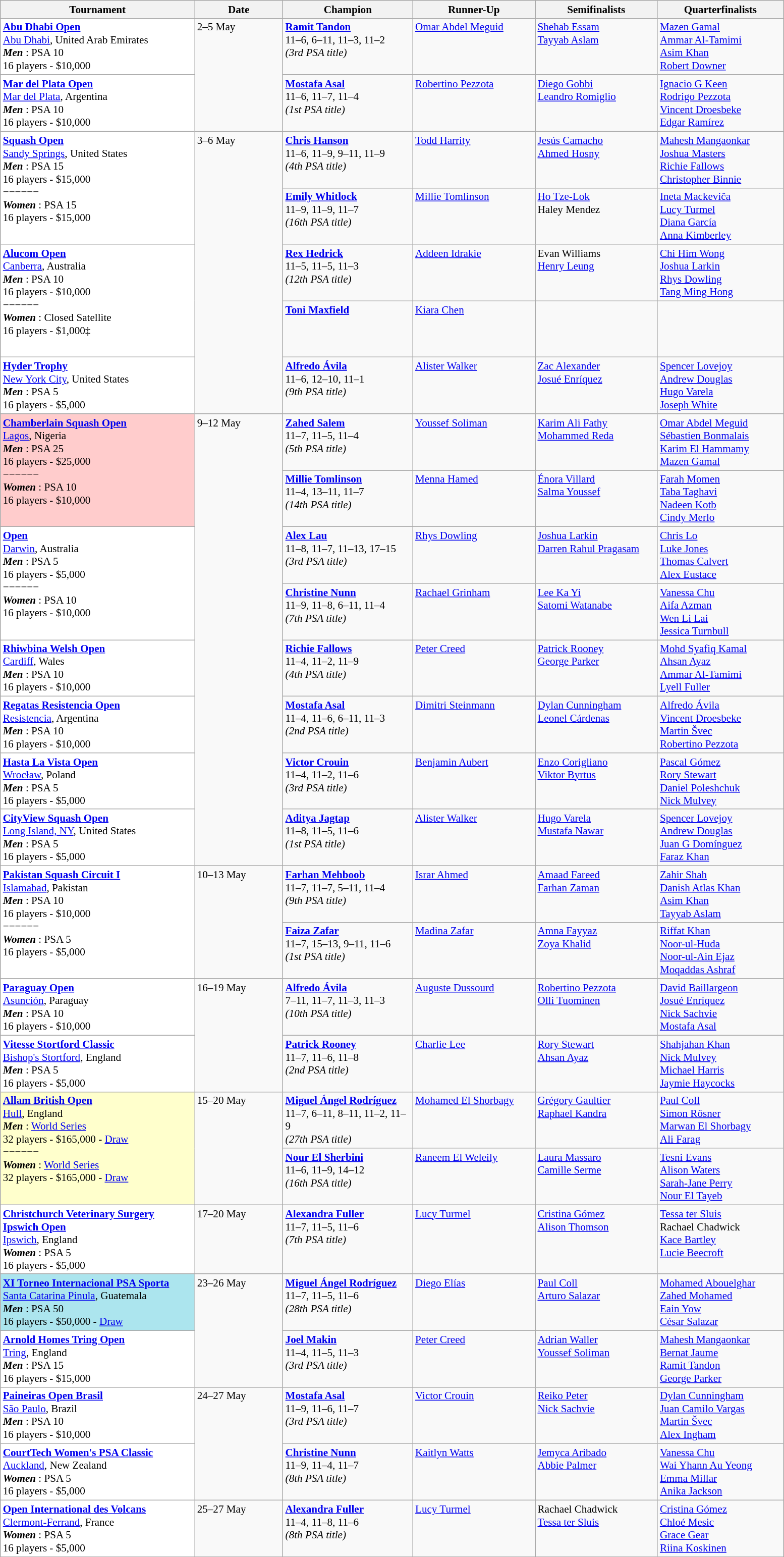<table class="wikitable" style="font-size:88%">
<tr>
<th width=250>Tournament</th>
<th width=110>Date</th>
<th width=165>Champion</th>
<th width=155>Runner-Up</th>
<th width=155>Semifinalists</th>
<th width=160>Quarterfinalists</th>
</tr>
<tr valign=top>
<td style="background:#fff;"><strong><a href='#'>Abu Dhabi Open</a></strong><br> <a href='#'>Abu Dhabi</a>, United Arab Emirates<br><strong> <em>Men</em> </strong>: PSA 10<br>16 players - $10,000</td>
<td rowspan=2>2–5 May</td>
<td> <strong><a href='#'>Ramit Tandon</a></strong><br>11–6, 6–11, 11–3, 11–2<br><em>(3rd PSA title)</em></td>
<td> <a href='#'>Omar Abdel Meguid</a></td>
<td> <a href='#'>Shehab Essam</a><br> <a href='#'>Tayyab Aslam</a></td>
<td> <a href='#'>Mazen Gamal</a><br> <a href='#'>Ammar Al-Tamimi</a><br> <a href='#'>Asim Khan</a><br> <a href='#'>Robert Downer</a></td>
</tr>
<tr valign=top>
<td style="background:#fff;"><strong><a href='#'>Mar del Plata Open</a></strong><br> <a href='#'>Mar del Plata</a>, Argentina<br><strong> <em>Men</em> </strong>: PSA 10<br>16 players - $10,000</td>
<td> <strong><a href='#'>Mostafa Asal</a></strong><br>11–6, 11–7, 11–4<br><em>(1st PSA title)</em></td>
<td> <a href='#'>Robertino Pezzota</a></td>
<td> <a href='#'>Diego Gobbi</a><br> <a href='#'>Leandro Romiglio</a></td>
<td> <a href='#'>Ignacio G Keen</a><br> <a href='#'>Rodrigo Pezzota</a><br> <a href='#'>Vincent Droesbeke</a><br> <a href='#'>Edgar Ramírez</a></td>
</tr>
<tr valign=top>
<td rowspan=2 style="background:#fff;"><strong><a href='#'> Squash Open</a></strong><br> <a href='#'>Sandy Springs</a>, United States<br><strong> <em>Men</em> </strong>: PSA 15<br>16 players - $15,000<br>−−−−−−<br><strong> <em>Women</em> </strong>: PSA 15<br>16 players - $15,000</td>
<td rowspan=5>3–6 May</td>
<td> <strong><a href='#'>Chris Hanson</a></strong><br>11–6, 11–9, 9–11, 11–9<br><em>(4th PSA title)</em></td>
<td> <a href='#'>Todd Harrity</a></td>
<td> <a href='#'>Jesús Camacho</a><br> <a href='#'>Ahmed Hosny</a></td>
<td> <a href='#'>Mahesh Mangaonkar</a><br> <a href='#'>Joshua Masters</a><br> <a href='#'>Richie Fallows</a><br> <a href='#'>Christopher Binnie</a></td>
</tr>
<tr valign=top>
<td> <strong><a href='#'>Emily Whitlock</a></strong><br>11–9, 11–9, 11–7<br><em>(16th PSA title)</em></td>
<td> <a href='#'>Millie Tomlinson</a></td>
<td> <a href='#'>Ho Tze-Lok</a><br> Haley Mendez</td>
<td> <a href='#'>Ineta Mackeviča</a><br> <a href='#'>Lucy Turmel</a><br> <a href='#'>Diana García</a><br> <a href='#'>Anna Kimberley</a></td>
</tr>
<tr valign=top>
<td rowspan=2 style="background:#fff;"><strong><a href='#'>Alucom  Open</a></strong><br> <a href='#'>Canberra</a>, Australia<br><strong> <em>Men</em> </strong>: PSA 10<br>16 players - $10,000<br>−−−−−−<br><strong> <em>Women</em> </strong>: Closed Satellite<br>16 players - $1,000‡</td>
<td> <strong><a href='#'>Rex Hedrick</a></strong><br>11–5, 11–5, 11–3<br><em>(12th PSA title)</em></td>
<td> <a href='#'>Addeen Idrakie</a></td>
<td> Evan Williams<br> <a href='#'>Henry Leung</a></td>
<td> <a href='#'>Chi Him Wong</a><br> <a href='#'>Joshua Larkin</a><br> <a href='#'>Rhys Dowling</a><br> <a href='#'>Tang Ming Hong</a></td>
</tr>
<tr valign=top>
<td> <strong><a href='#'>Toni Maxfield</a></strong></td>
<td> <a href='#'>Kiara Chen</a></td>
<td></td>
<td><br><br><br><br></td>
</tr>
<tr valign=top>
<td style="background:#fff;"><strong><a href='#'>Hyder Trophy</a></strong><br> <a href='#'>New York City</a>, United States<br><strong> <em>Men</em> </strong>: PSA 5<br>16 players - $5,000</td>
<td> <strong><a href='#'>Alfredo Ávila</a></strong><br>11–6, 12–10, 11–1<br><em>(9th PSA title)</em></td>
<td> <a href='#'>Alister Walker</a></td>
<td> <a href='#'>Zac Alexander</a><br> <a href='#'>Josué Enríquez</a></td>
<td> <a href='#'>Spencer Lovejoy</a><br> <a href='#'>Andrew Douglas</a><br> <a href='#'>Hugo Varela</a><br> <a href='#'>Joseph White</a></td>
</tr>
<tr valign=top>
<td rowspan=2 style="background:#ffcccc;"><strong><a href='#'>Chamberlain Squash Open</a></strong><br> <a href='#'>Lagos</a>, Nigeria<br><strong> <em>Men</em> </strong>: PSA 25<br>16 players - $25,000<br>−−−−−−<br><strong> <em>Women</em> </strong>: PSA 10<br>16 players - $10,000</td>
<td rowspan=8>9–12 May</td>
<td> <strong><a href='#'>Zahed Salem</a></strong><br>11–7, 11–5, 11–4<br><em>(5th PSA title)</em></td>
<td> <a href='#'>Youssef Soliman</a></td>
<td> <a href='#'>Karim Ali Fathy</a><br> <a href='#'>Mohammed Reda</a></td>
<td> <a href='#'>Omar Abdel Meguid</a><br> <a href='#'>Sébastien Bonmalais</a><br> <a href='#'>Karim El Hammamy</a><br> <a href='#'>Mazen Gamal</a></td>
</tr>
<tr valign=top>
<td> <strong><a href='#'>Millie Tomlinson</a></strong><br>11–4, 13–11, 11–7<br><em>(14th PSA title)</em></td>
<td> <a href='#'>Menna Hamed</a></td>
<td> <a href='#'>Énora Villard</a><br> <a href='#'>Salma Youssef</a></td>
<td> <a href='#'>Farah Momen</a><br> <a href='#'>Taba Taghavi</a><br> <a href='#'>Nadeen Kotb</a><br> <a href='#'>Cindy Merlo</a></td>
</tr>
<tr valign=top>
<td rowspan=2 style="background:#fff;"><strong><a href='#'> Open</a></strong><br> <a href='#'>Darwin</a>, Australia<br><strong> <em>Men</em> </strong>: PSA 5<br>16 players - $5,000<br>−−−−−−<br><strong> <em>Women</em> </strong>: PSA 10<br>16 players - $10,000</td>
<td> <strong><a href='#'>Alex Lau</a></strong><br>11–8, 11–7, 11–13, 17–15<br><em>(3rd PSA title)</em></td>
<td> <a href='#'>Rhys Dowling</a></td>
<td> <a href='#'>Joshua Larkin</a><br> <a href='#'>Darren Rahul Pragasam</a></td>
<td> <a href='#'>Chris Lo</a><br> <a href='#'>Luke Jones</a><br> <a href='#'>Thomas Calvert</a><br> <a href='#'>Alex Eustace</a></td>
</tr>
<tr valign=top>
<td> <strong><a href='#'>Christine Nunn</a></strong><br>11–9, 11–8, 6–11, 11–4<br><em>(7th PSA title)</em></td>
<td> <a href='#'>Rachael Grinham</a></td>
<td> <a href='#'>Lee Ka Yi</a><br> <a href='#'>Satomi Watanabe</a></td>
<td> <a href='#'>Vanessa Chu</a><br> <a href='#'>Aifa Azman</a><br> <a href='#'>Wen Li Lai</a><br> <a href='#'>Jessica Turnbull</a></td>
</tr>
<tr valign=top>
<td style="background:#fff;"><strong><a href='#'>Rhiwbina Welsh Open</a></strong><br> <a href='#'>Cardiff</a>, Wales<br><strong> <em>Men</em> </strong>: PSA 10<br>16 players - $10,000</td>
<td> <strong><a href='#'>Richie Fallows</a></strong><br>11–4, 11–2, 11–9<br><em>(4th PSA title)</em></td>
<td> <a href='#'>Peter Creed</a></td>
<td> <a href='#'>Patrick Rooney</a><br> <a href='#'>George Parker</a></td>
<td> <a href='#'>Mohd Syafiq Kamal</a><br> <a href='#'>Ahsan Ayaz</a><br> <a href='#'>Ammar Al-Tamimi</a><br> <a href='#'>Lyell Fuller</a></td>
</tr>
<tr valign=top>
<td style="background:#fff;"><strong><a href='#'>Regatas Resistencia Open</a></strong><br> <a href='#'>Resistencia</a>, Argentina<br><strong> <em>Men</em> </strong>: PSA 10<br>16 players - $10,000</td>
<td> <strong><a href='#'>Mostafa Asal</a></strong> <br>11–4, 11–6, 6–11, 11–3<br><em>(2nd PSA title)</em></td>
<td> <a href='#'>Dimitri Steinmann</a></td>
<td> <a href='#'>Dylan Cunningham</a><br> <a href='#'>Leonel Cárdenas</a></td>
<td> <a href='#'>Alfredo Ávila</a><br> <a href='#'>Vincent Droesbeke</a><br> <a href='#'>Martin Švec</a><br> <a href='#'>Robertino Pezzota</a></td>
</tr>
<tr valign=top>
<td style="background:#fff;"><strong><a href='#'>Hasta La Vista Open</a></strong><br> <a href='#'>Wrocław</a>, Poland<br><strong> <em>Men</em> </strong>: PSA 5<br>16 players - $5,000</td>
<td> <strong><a href='#'>Victor Crouin</a></strong><br>11–4, 11–2, 11–6<br><em>(3rd PSA title)</em></td>
<td> <a href='#'>Benjamin Aubert</a></td>
<td> <a href='#'>Enzo Corigliano</a><br> <a href='#'>Viktor Byrtus</a></td>
<td> <a href='#'>Pascal Gómez</a><br> <a href='#'>Rory Stewart</a><br> <a href='#'>Daniel Poleshchuk</a><br> <a href='#'>Nick Mulvey</a></td>
</tr>
<tr valign=top>
<td style="background:#fff;"><strong><a href='#'>CityView Squash Open</a></strong><br> <a href='#'>Long Island, NY</a>, United States<br><strong> <em>Men</em> </strong>: PSA 5<br>16 players - $5,000</td>
<td> <strong><a href='#'>Aditya Jagtap</a></strong><br>11–8, 11–5, 11–6<br><em>(1st PSA title)</em></td>
<td> <a href='#'>Alister Walker</a></td>
<td> <a href='#'>Hugo Varela</a><br> <a href='#'>Mustafa Nawar</a></td>
<td> <a href='#'>Spencer Lovejoy</a><br> <a href='#'>Andrew Douglas</a><br> <a href='#'>Juan G  Domínguez</a><br> <a href='#'>Faraz Khan</a></td>
</tr>
<tr valign=top>
<td rowspan=2 style="background:#fff;"><strong><a href='#'>Pakistan Squash Circuit I</a></strong><br> <a href='#'>Islamabad</a>, Pakistan<br><strong> <em>Men</em> </strong>: PSA 10<br>16 players - $10,000<br>−−−−−−<br><strong> <em>Women</em> </strong>: PSA 5<br>16 players - $5,000</td>
<td rowspan=2>10–13 May</td>
<td> <strong><a href='#'>Farhan Mehboob</a></strong><br>11–7, 11–7, 5–11, 11–4<br><em>(9th PSA title)</em></td>
<td> <a href='#'>Israr Ahmed</a></td>
<td> <a href='#'>Amaad Fareed</a><br> <a href='#'>Farhan Zaman</a></td>
<td> <a href='#'>Zahir Shah</a><br> <a href='#'>Danish Atlas Khan</a><br> <a href='#'>Asim Khan</a><br> <a href='#'>Tayyab Aslam</a></td>
</tr>
<tr valign=top>
<td> <strong><a href='#'>Faiza Zafar</a></strong><br>11–7, 15–13, 9–11, 11–6<br><em>(1st PSA title)</em></td>
<td> <a href='#'>Madina Zafar</a></td>
<td> <a href='#'>Amna Fayyaz</a><br> <a href='#'>Zoya Khalid</a></td>
<td> <a href='#'>Riffat Khan</a><br> <a href='#'>Noor-ul-Huda</a><br> <a href='#'>Noor-ul-Ain Ejaz</a><br> <a href='#'>Moqaddas Ashraf</a></td>
</tr>
<tr valign=top>
<td style="background:#fff;"><strong><a href='#'>Paraguay Open</a></strong><br> <a href='#'>Asunción</a>, Paraguay<br><strong> <em>Men</em> </strong>: PSA 10<br>16 players - $10,000</td>
<td rowspan=2>16–19 May</td>
<td> <strong><a href='#'>Alfredo Ávila</a></strong><br>7–11, 11–7, 11–3, 11–3<br><em>(10th PSA title)</em></td>
<td> <a href='#'>Auguste Dussourd</a></td>
<td> <a href='#'>Robertino Pezzota</a><br> <a href='#'>Olli Tuominen</a></td>
<td> <a href='#'>David Baillargeon</a><br> <a href='#'>Josué Enríquez</a><br> <a href='#'>Nick Sachvie</a><br> <a href='#'>Mostafa Asal</a></td>
</tr>
<tr valign=top>
<td style="background:#fff;"><strong><a href='#'>Vitesse Stortford Classic</a></strong><br> <a href='#'>Bishop's Stortford</a>, England<br><strong> <em>Men</em> </strong>: PSA 5<br>16 players - $5,000</td>
<td> <strong><a href='#'>Patrick Rooney</a></strong><br>11–7, 11–6, 11–8<br><em>(2nd PSA title)</em></td>
<td> <a href='#'>Charlie Lee</a></td>
<td> <a href='#'>Rory Stewart</a><br> <a href='#'>Ahsan Ayaz</a></td>
<td> <a href='#'>Shahjahan Khan</a><br> <a href='#'>Nick Mulvey</a><br> <a href='#'>Michael Harris</a><br> <a href='#'>Jaymie Haycocks</a></td>
</tr>
<tr valign=top>
<td rowspan=2 style="background:#ffc;"><strong><a href='#'>Allam British Open</a></strong><br> <a href='#'>Hull</a>, England<br><strong> <em>Men</em> </strong>: <a href='#'>World Series</a><br>32 players - $165,000 - <a href='#'>Draw</a><br>−−−−−−<br><strong> <em>Women</em> </strong>: <a href='#'>World Series</a><br>32 players - $165,000 - <a href='#'>Draw</a></td>
<td rowspan=2>15–20 May</td>
<td> <strong><a href='#'>Miguel Ángel Rodríguez</a></strong><br>11–7, 6–11, 8–11, 11–2, 11–9<br><em>(27th PSA title)</em></td>
<td> <a href='#'>Mohamed El Shorbagy</a></td>
<td> <a href='#'>Grégory Gaultier</a><br> <a href='#'>Raphael Kandra</a></td>
<td> <a href='#'>Paul Coll</a><br> <a href='#'>Simon Rösner</a><br> <a href='#'>Marwan El Shorbagy</a><br> <a href='#'>Ali Farag</a></td>
</tr>
<tr valign=top>
<td> <strong><a href='#'>Nour El Sherbini</a></strong><br>11–6, 11–9, 14–12<br><em>(16th PSA title)</em></td>
<td> <a href='#'>Raneem El Weleily</a></td>
<td> <a href='#'>Laura Massaro</a><br> <a href='#'>Camille Serme</a></td>
<td> <a href='#'>Tesni Evans</a><br> <a href='#'>Alison Waters</a><br> <a href='#'>Sarah-Jane Perry</a><br> <a href='#'>Nour El Tayeb</a></td>
</tr>
<tr valign=top>
<td style="background:#fff;"><strong><a href='#'>Christchurch Veterinary Surgery Ipswich Open</a></strong><br> <a href='#'>Ipswich</a>, England<br><strong> <em>Women</em> </strong>: PSA 5<br>16 players - $5,000</td>
<td>17–20 May</td>
<td> <strong><a href='#'>Alexandra Fuller</a></strong><br>11–7, 11–5, 11–6<br><em>(7th PSA title)</em></td>
<td> <a href='#'>Lucy Turmel</a></td>
<td> <a href='#'>Cristina Gómez</a><br> <a href='#'>Alison Thomson</a></td>
<td> <a href='#'>Tessa ter Sluis</a><br> Rachael Chadwick<br> <a href='#'>Kace Bartley</a><br> <a href='#'>Lucie Beecroft</a></td>
</tr>
<tr valign=top>
<td style="background:#ACE5EE;"><strong><a href='#'>XI Torneo Internacional PSA Sporta</a></strong><br> <a href='#'>Santa Catarina Pinula</a>, Guatemala<br><strong> <em>Men</em> </strong>: PSA 50<br>16 players - $50,000 - <a href='#'>Draw</a></td>
<td rowspan=2>23–26 May</td>
<td> <strong><a href='#'>Miguel Ángel Rodríguez</a></strong><br> 11–7, 11–5, 11–6<br><em>(28th PSA title)</em></td>
<td> <a href='#'>Diego Elías</a></td>
<td> <a href='#'>Paul Coll</a><br> <a href='#'>Arturo Salazar</a></td>
<td> <a href='#'>Mohamed Abouelghar</a><br> <a href='#'>Zahed Mohamed</a><br> <a href='#'>Eain Yow</a><br> <a href='#'>César Salazar</a></td>
</tr>
<tr valign=top>
<td style="background:#fff;"><strong><a href='#'>Arnold Homes Tring Open</a></strong><br> <a href='#'>Tring</a>, England<br><strong> <em>Men</em> </strong>: PSA 15<br>16 players - $15,000</td>
<td> <strong><a href='#'>Joel Makin</a></strong><br>11–4, 11–5, 11–3<br><em>(3rd PSA title)</em></td>
<td> <a href='#'>Peter Creed</a></td>
<td> <a href='#'>Adrian Waller</a><br> <a href='#'>Youssef Soliman</a></td>
<td> <a href='#'>Mahesh Mangaonkar</a><br> <a href='#'>Bernat Jaume</a><br> <a href='#'>Ramit Tandon</a><br> <a href='#'>George Parker</a></td>
</tr>
<tr valign=top>
<td style="background:#fff;"><strong><a href='#'>Paineiras Open Brasil</a></strong><br> <a href='#'>São Paulo</a>, Brazil<br><strong> <em>Men</em> </strong>: PSA 10<br>16 players - $10,000</td>
<td rowspan=2>24–27 May</td>
<td> <strong><a href='#'>Mostafa Asal</a></strong><br>11–9, 11–6, 11–7<br><em>(3rd PSA title)</em></td>
<td> <a href='#'>Victor Crouin</a></td>
<td> <a href='#'>Reiko Peter</a><br> <a href='#'>Nick Sachvie</a></td>
<td> <a href='#'>Dylan Cunningham</a><br> <a href='#'>Juan Camilo Vargas</a><br> <a href='#'>Martin Švec</a><br> <a href='#'>Alex Ingham</a></td>
</tr>
<tr valign=top>
<td style="background:#fff;"><strong><a href='#'>CourtTech Women's PSA Classic</a></strong><br> <a href='#'>Auckland</a>, New Zealand<br><strong> <em>Women</em> </strong>: PSA 5<br>16 players - $5,000</td>
<td> <strong><a href='#'>Christine Nunn</a></strong><br>11–9, 11–4, 11–7<br><em>(8th PSA title)</em></td>
<td> <a href='#'>Kaitlyn Watts</a></td>
<td> <a href='#'>Jemyca Aribado</a><br> <a href='#'>Abbie Palmer</a></td>
<td> <a href='#'>Vanessa Chu</a><br> <a href='#'>Wai Yhann Au Yeong</a><br> <a href='#'>Emma Millar</a><br> <a href='#'>Anika Jackson</a></td>
</tr>
<tr valign=top>
<td style="background:#fff;"><strong><a href='#'>Open International des Volcans</a></strong><br> <a href='#'>Clermont-Ferrand</a>, France<br><strong> <em>Women</em> </strong>: PSA 5<br>16 players - $5,000</td>
<td>25–27 May</td>
<td> <strong><a href='#'>Alexandra Fuller</a></strong><br>11–4, 11–8, 11–6<br><em>(8th PSA title)</em></td>
<td> <a href='#'>Lucy Turmel</a></td>
<td> Rachael Chadwick<br> <a href='#'>Tessa ter Sluis</a></td>
<td> <a href='#'>Cristina Gómez</a><br> <a href='#'>Chloé Mesic</a><br> <a href='#'>Grace Gear</a><br> <a href='#'>Riina Koskinen</a></td>
</tr>
</table>
